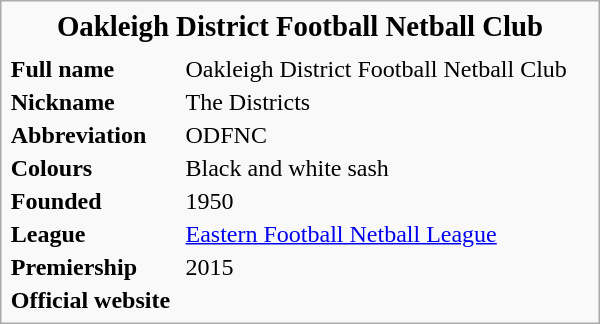<table class="infobox" style="width: 25em;">
<tr>
<td colspan="2" style="font-size: larger; margin-left: 1em; text-align: center"><strong>Oakleigh District Football Netball Club</strong></td>
</tr>
<tr>
<td></td>
</tr>
<tr>
<td><strong>Full name</strong></td>
<td>Oakleigh District Football Netball Club</td>
</tr>
<tr>
<td><strong>Nickname</strong></td>
<td>The Districts</td>
</tr>
<tr>
<td><strong>Abbreviation</strong></td>
<td>ODFNC</td>
</tr>
<tr>
<td><strong>Colours</strong></td>
<td>Black and white sash</td>
</tr>
<tr>
<td><strong>Founded</strong></td>
<td>1950</td>
</tr>
<tr>
<td><strong>League</strong></td>
<td><a href='#'>Eastern Football Netball League</a></td>
</tr>
<tr>
<td><strong>Premiership</strong></td>
<td>2015</td>
</tr>
<tr>
<td><strong>Official website</strong></td>
<td></td>
</tr>
</table>
